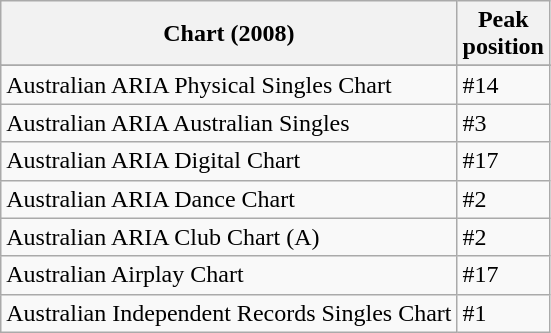<table class="wikitable sortable">
<tr>
<th>Chart (2008)</th>
<th>Peak<br>position</th>
</tr>
<tr>
</tr>
<tr>
<td>Australian ARIA Physical Singles Chart</td>
<td>#14</td>
</tr>
<tr>
<td>Australian ARIA Australian Singles</td>
<td>#3</td>
</tr>
<tr>
<td>Australian ARIA Digital Chart</td>
<td>#17</td>
</tr>
<tr>
<td>Australian ARIA Dance Chart</td>
<td>#2</td>
</tr>
<tr>
<td>Australian ARIA Club Chart (A)</td>
<td>#2</td>
</tr>
<tr>
<td>Australian Airplay Chart</td>
<td>#17</td>
</tr>
<tr>
<td>Australian Independent Records Singles Chart</td>
<td>#1</td>
</tr>
</table>
